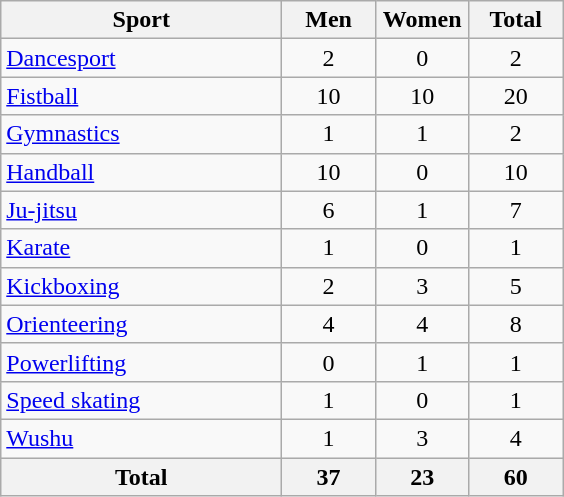<table class="wikitable sortable" style="text-align:center;">
<tr>
<th width=180>Sport</th>
<th width=55>Men</th>
<th width=55>Women</th>
<th width=55>Total</th>
</tr>
<tr>
<td align=left><a href='#'>Dancesport</a></td>
<td>2</td>
<td>0</td>
<td>2</td>
</tr>
<tr>
<td align=left><a href='#'>Fistball</a></td>
<td>10</td>
<td>10</td>
<td>20</td>
</tr>
<tr>
<td align=left><a href='#'>Gymnastics</a></td>
<td>1</td>
<td>1</td>
<td>2</td>
</tr>
<tr>
<td align=left><a href='#'>Handball</a></td>
<td>10</td>
<td>0</td>
<td>10</td>
</tr>
<tr>
<td align=left><a href='#'>Ju-jitsu</a></td>
<td>6</td>
<td>1</td>
<td>7</td>
</tr>
<tr>
<td align=left><a href='#'>Karate</a></td>
<td>1</td>
<td>0</td>
<td>1</td>
</tr>
<tr>
<td align=left><a href='#'>Kickboxing</a></td>
<td>2</td>
<td>3</td>
<td>5</td>
</tr>
<tr>
<td align=left><a href='#'>Orienteering</a></td>
<td>4</td>
<td>4</td>
<td>8</td>
</tr>
<tr>
<td align=left><a href='#'>Powerlifting</a></td>
<td>0</td>
<td>1</td>
<td>1</td>
</tr>
<tr>
<td align=left><a href='#'>Speed skating</a></td>
<td>1</td>
<td>0</td>
<td>1</td>
</tr>
<tr>
<td align=left><a href='#'>Wushu</a></td>
<td>1</td>
<td>3</td>
<td>4</td>
</tr>
<tr>
<th>Total</th>
<th>37</th>
<th>23</th>
<th>60</th>
</tr>
</table>
